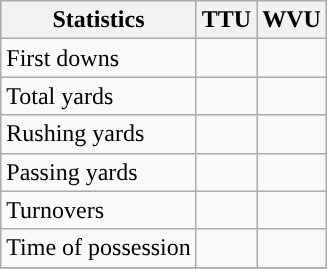<table class="wikitable" style="float: left;">
<tr>
<th>Statistics</th>
<th>TTU</th>
<th>WVU</th>
</tr>
<tr>
<td>First downs</td>
<td></td>
<td></td>
</tr>
<tr>
<td>Total yards</td>
<td></td>
<td></td>
</tr>
<tr>
<td>Rushing yards</td>
<td></td>
<td></td>
</tr>
<tr>
<td>Passing yards</td>
<td></td>
<td></td>
</tr>
<tr>
<td>Turnovers</td>
<td></td>
<td></td>
</tr>
<tr>
<td>Time of possession</td>
<td></td>
<td></td>
</tr>
<tr>
</tr>
</table>
